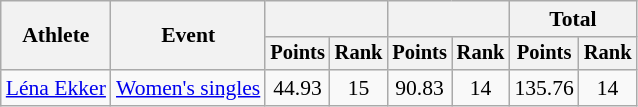<table class="wikitable" style="font-size:90%">
<tr>
<th rowspan="2">Athlete</th>
<th rowspan="2">Event</th>
<th colspan="2"></th>
<th colspan="2"></th>
<th colspan="2">Total</th>
</tr>
<tr style="font-size:95%">
<th>Points</th>
<th>Rank</th>
<th>Points</th>
<th>Rank</th>
<th>Points</th>
<th>Rank</th>
</tr>
<tr align=center>
<td align=left><a href='#'>Léna Ekker</a></td>
<td align=left><a href='#'>Women's singles</a></td>
<td>44.93</td>
<td>15</td>
<td>90.83</td>
<td>14</td>
<td>135.76</td>
<td>14</td>
</tr>
</table>
